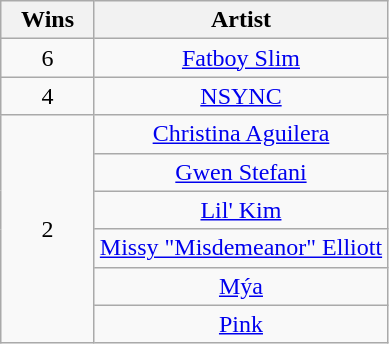<table class="wikitable" rowspan="2" style="text-align:center">
<tr>
<th scope="col" style="width:55px;">Wins</th>
<th scope="col" style="text-align:center;">Artist</th>
</tr>
<tr>
<td style="text-align:center">6</td>
<td><a href='#'>Fatboy Slim</a></td>
</tr>
<tr>
<td style="text-align:center">4</td>
<td><a href='#'>NSYNC</a></td>
</tr>
<tr>
<td rowspan="6" style="text-align:center">2</td>
<td><a href='#'>Christina Aguilera</a></td>
</tr>
<tr>
<td><a href='#'>Gwen Stefani</a></td>
</tr>
<tr>
<td><a href='#'>Lil' Kim</a></td>
</tr>
<tr>
<td><a href='#'>Missy "Misdemeanor" Elliott</a></td>
</tr>
<tr>
<td><a href='#'>Mýa</a></td>
</tr>
<tr>
<td><a href='#'>Pink</a></td>
</tr>
</table>
